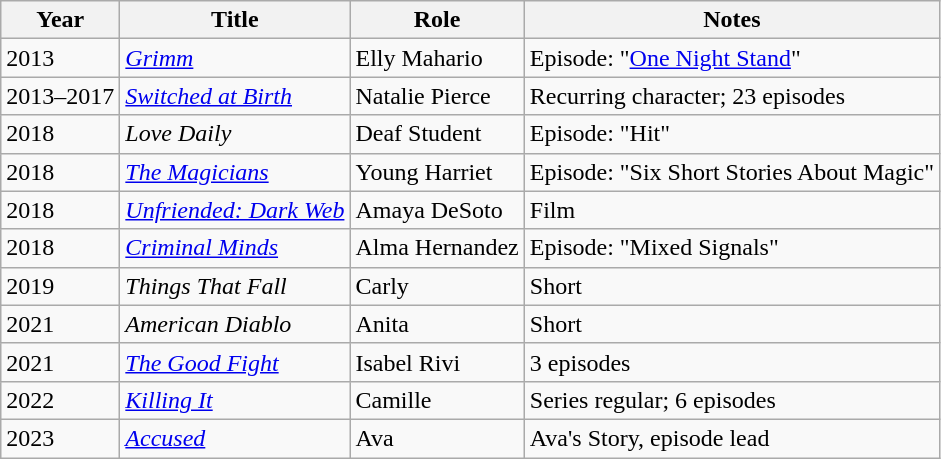<table class="wikitable sortable">
<tr>
<th>Year</th>
<th>Title</th>
<th>Role</th>
<th class="unsortable">Notes</th>
</tr>
<tr>
<td>2013</td>
<td><em><a href='#'>Grimm</a></em></td>
<td>Elly Mahario</td>
<td>Episode: "<a href='#'>One Night Stand</a>"</td>
</tr>
<tr>
<td>2013–2017</td>
<td><em><a href='#'>Switched at Birth</a></em></td>
<td>Natalie Pierce</td>
<td>Recurring character; 23 episodes</td>
</tr>
<tr>
<td>2018</td>
<td><em>Love Daily</em></td>
<td>Deaf Student</td>
<td>Episode: "Hit"</td>
</tr>
<tr>
<td>2018</td>
<td><em><a href='#'>The Magicians</a></em></td>
<td>Young Harriet</td>
<td>Episode: "Six Short Stories About Magic"</td>
</tr>
<tr>
<td>2018</td>
<td><em><a href='#'>Unfriended: Dark Web</a></em></td>
<td>Amaya DeSoto</td>
<td>Film</td>
</tr>
<tr>
<td>2018</td>
<td><em><a href='#'>Criminal Minds</a></em></td>
<td>Alma Hernandez</td>
<td>Episode: "Mixed Signals"</td>
</tr>
<tr>
<td>2019</td>
<td><em>Things That Fall</em></td>
<td>Carly</td>
<td>Short</td>
</tr>
<tr>
<td>2021</td>
<td><em>American Diablo</em></td>
<td>Anita</td>
<td>Short</td>
</tr>
<tr>
<td>2021</td>
<td><em><a href='#'>The Good Fight</a></em></td>
<td>Isabel Rivi</td>
<td>3 episodes</td>
</tr>
<tr>
<td>2022</td>
<td><em><a href='#'>Killing It</a></em></td>
<td>Camille</td>
<td>Series regular; 6 episodes</td>
</tr>
<tr>
<td>2023</td>
<td><em><a href='#'>Accused</a></em></td>
<td>Ava</td>
<td>Ava's Story, episode lead</td>
</tr>
</table>
